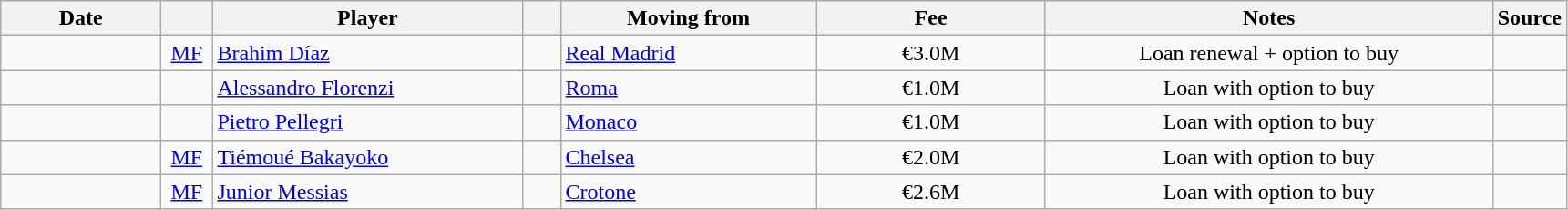<table class="wikitable sortable">
<tr>
<th style="width:110px">Date</th>
<th style="width:30px"></th>
<th style="width:220px">Player</th>
<th style="width:20px"></th>
<th style="width:180px">Moving from</th>
<th style="width:160px">Fee</th>
<th style="width:320px" class="unsortable">Notes</th>
<th style="width:35px">Source</th>
</tr>
<tr>
<td></td>
<td style="text-align:center"><a href='#'>MF</a></td>
<td> <a href='#'>Brahim Díaz</a></td>
<td style="text-align:center"></td>
<td> <a href='#'>Real Madrid</a></td>
<td style="text-align:center">€3.0M</td>
<td style="text-align:center">Loan renewal + option to buy</td>
<td></td>
</tr>
<tr>
<td></td>
<td align=center></td>
<td> <a href='#'>Alessandro Florenzi</a></td>
<td align=center></td>
<td> <a href='#'>Roma</a></td>
<td align=center>€1.0M</td>
<td align=center>Loan with option to buy</td>
<td></td>
</tr>
<tr>
<td></td>
<td align=center></td>
<td> <a href='#'>Pietro Pellegri</a></td>
<td align=center></td>
<td> <a href='#'>Monaco</a></td>
<td align=center>€1.0M</td>
<td align=center>Loan with option to buy</td>
<td></td>
</tr>
<tr>
<td></td>
<td style="text-align:center"><a href='#'>MF</a></td>
<td> <a href='#'>Tiémoué Bakayoko</a></td>
<td style="text-align:center"></td>
<td> <a href='#'>Chelsea</a></td>
<td style="text-align:center">€2.0M</td>
<td style="text-align:center">Loan with option to buy</td>
<td></td>
</tr>
<tr>
<td></td>
<td style="text-align:center"><a href='#'>MF</a></td>
<td> <a href='#'>Junior Messias</a></td>
<td style="text-align:center"></td>
<td> <a href='#'>Crotone</a></td>
<td style="text-align:center">€2.6M</td>
<td style="text-align:center">Loan with option to buy</td>
<td></td>
</tr>
</table>
